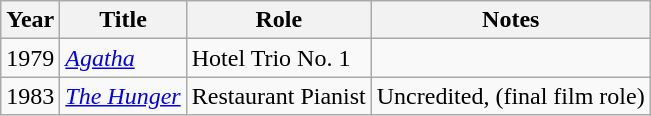<table class="wikitable">
<tr>
<th>Year</th>
<th>Title</th>
<th>Role</th>
<th>Notes</th>
</tr>
<tr>
<td>1979</td>
<td><em><a href='#'>Agatha</a></em></td>
<td>Hotel Trio No. 1</td>
<td></td>
</tr>
<tr>
<td>1983</td>
<td><em><a href='#'>The Hunger</a></em></td>
<td>Restaurant Pianist</td>
<td>Uncredited, (final film role)</td>
</tr>
</table>
